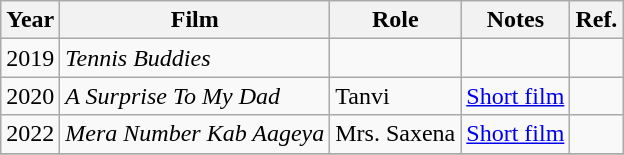<table class="wikitable sortable">
<tr>
<th>Year</th>
<th>Film</th>
<th>Role</th>
<th>Notes</th>
<th>Ref.</th>
</tr>
<tr>
<td>2019</td>
<td><em>Tennis Buddies</em></td>
<td></td>
<td></td>
<td></td>
</tr>
<tr>
<td>2020</td>
<td><em>A Surprise To My Dad</em></td>
<td>Tanvi</td>
<td><a href='#'>Short film</a></td>
<td></td>
</tr>
<tr>
<td>2022</td>
<td><em>Mera Number Kab Aageya</em></td>
<td>Mrs. Saxena</td>
<td><a href='#'>Short film</a></td>
<td></td>
</tr>
<tr>
</tr>
</table>
